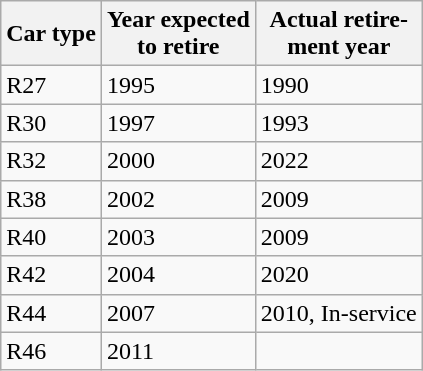<table class="wikitable">
<tr>
<th>Car type</th>
<th>Year expected<br>to retire</th>
<th>Actual retire-<br>ment year</th>
</tr>
<tr>
<td>R27</td>
<td>1995</td>
<td>1990</td>
</tr>
<tr>
<td>R30</td>
<td>1997</td>
<td>1993</td>
</tr>
<tr>
<td>R32</td>
<td>2000</td>
<td>2022</td>
</tr>
<tr>
<td>R38</td>
<td>2002</td>
<td>2009</td>
</tr>
<tr>
<td>R40</td>
<td>2003</td>
<td>2009</td>
</tr>
<tr>
<td>R42</td>
<td>2004</td>
<td>2020</td>
</tr>
<tr>
<td>R44</td>
<td>2007</td>
<td>2010, In-service</td>
</tr>
<tr>
<td>R46</td>
<td>2011</td>
<td></td>
</tr>
</table>
